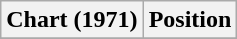<table class="wikitable plainrowheaders">
<tr>
<th>Chart (1971)</th>
<th>Position</th>
</tr>
<tr>
</tr>
</table>
